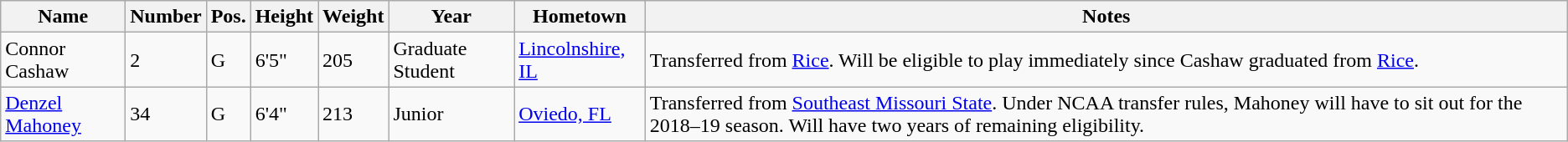<table class="wikitable sortable" border="1">
<tr>
<th>Name</th>
<th>Number</th>
<th>Pos.</th>
<th>Height</th>
<th>Weight</th>
<th>Year</th>
<th>Hometown</th>
<th class="unsortable">Notes</th>
</tr>
<tr>
<td>Connor Cashaw</td>
<td>2</td>
<td>G</td>
<td>6'5"</td>
<td>205</td>
<td>Graduate Student</td>
<td><a href='#'>Lincolnshire, IL</a></td>
<td>Transferred from <a href='#'>Rice</a>. Will be eligible to play immediately since Cashaw graduated from <a href='#'>Rice</a>.</td>
</tr>
<tr>
<td><a href='#'>Denzel Mahoney</a></td>
<td>34</td>
<td>G</td>
<td>6'4"</td>
<td>213</td>
<td>Junior</td>
<td><a href='#'>Oviedo, FL</a></td>
<td>Transferred from <a href='#'>Southeast Missouri State</a>. Under NCAA transfer rules, Mahoney will have to sit out for the 2018–19 season. Will have two years of remaining eligibility.</td>
</tr>
</table>
